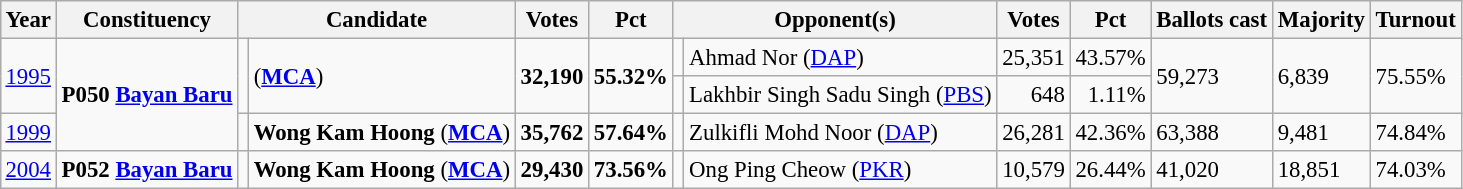<table class="wikitable" style="margin:0.5em ; font-size:95%">
<tr>
<th>Year</th>
<th>Constituency</th>
<th colspan=2>Candidate</th>
<th>Votes</th>
<th>Pct</th>
<th colspan=2>Opponent(s)</th>
<th>Votes</th>
<th>Pct</th>
<th>Ballots cast</th>
<th>Majority</th>
<th>Turnout</th>
</tr>
<tr>
<td rowspan=2><a href='#'>1995</a></td>
<td rowspan=3><strong>P050 <a href='#'>Bayan Baru</a></strong></td>
<td rowspan=2 ></td>
<td rowspan=2> (<a href='#'><strong>MCA</strong></a>)</td>
<td rowspan=2 align=right><strong>32,190</strong></td>
<td rowspan=2><strong>55.32%</strong></td>
<td></td>
<td>Ahmad Nor (<a href='#'>DAP</a>)</td>
<td align=right>25,351</td>
<td>43.57%</td>
<td rowspan=2>59,273</td>
<td rowspan=2>6,839</td>
<td rowspan=2>75.55%</td>
</tr>
<tr>
<td></td>
<td>Lakhbir Singh Sadu Singh (<a href='#'>PBS</a>)</td>
<td align=right>648</td>
<td align=right>1.11%</td>
</tr>
<tr>
<td><a href='#'>1999</a></td>
<td></td>
<td><strong>Wong Kam Hoong</strong> (<a href='#'><strong>MCA</strong></a>)</td>
<td align=right><strong>35,762</strong></td>
<td><strong>57.64%</strong></td>
<td></td>
<td>Zulkifli Mohd Noor	(<a href='#'>DAP</a>)</td>
<td align=right>26,281</td>
<td>42.36%</td>
<td>63,388</td>
<td>9,481</td>
<td>74.84%</td>
</tr>
<tr>
<td><a href='#'>2004</a></td>
<td><strong>P052 <a href='#'>Bayan Baru</a></strong></td>
<td></td>
<td><strong>Wong Kam Hoong</strong> (<a href='#'><strong>MCA</strong></a>)</td>
<td align=right><strong>29,430</strong></td>
<td><strong>73.56%</strong></td>
<td></td>
<td>Ong Ping Cheow (<a href='#'>PKR</a>)</td>
<td align=right>10,579</td>
<td>26.44%</td>
<td>41,020</td>
<td>18,851</td>
<td>74.03%</td>
</tr>
</table>
